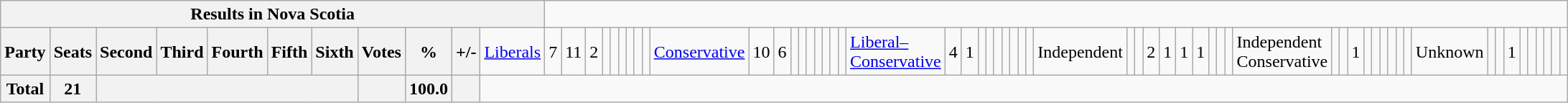<table class="wikitable">
<tr>
<th colspan=12>Results in Nova Scotia</th>
</tr>
<tr>
<th colspan=2>Party</th>
<th>Seats</th>
<th>Second</th>
<th>Third</th>
<th>Fourth</th>
<th>Fifth</th>
<th>Sixth</th>
<th>Votes</th>
<th>%</th>
<th>+/-<br></th>
<td><a href='#'>Liberals</a></td>
<td align="right">7</td>
<td align="right">11</td>
<td align="right">2</td>
<td align="right"></td>
<td align="right"></td>
<td align="right"></td>
<td align="right"></td>
<td align="right"></td>
<td align="right"><br></td>
<td><a href='#'>Conservative</a></td>
<td align="right">10</td>
<td align="right">6</td>
<td align="right"></td>
<td align="right"></td>
<td align="right"></td>
<td align="right"></td>
<td align="right"></td>
<td align="right"></td>
<td align="right"><br></td>
<td><a href='#'>Liberal–Conservative</a></td>
<td align="right">4</td>
<td align="right">1</td>
<td align="right"></td>
<td align="right"></td>
<td align="right"></td>
<td align="right"></td>
<td align="right"></td>
<td align="right"></td>
<td align="right"><br></td>
<td>Independent</td>
<td align="right"></td>
<td align="right"></td>
<td align="right">2</td>
<td align="right">1</td>
<td align="right">1</td>
<td align="right">1</td>
<td align="right"></td>
<td align="right"></td>
<td align="right"><br></td>
<td>Independent Conservative</td>
<td align="right"></td>
<td align="right"></td>
<td align="right">1</td>
<td align="right"></td>
<td align="right"></td>
<td align="right"></td>
<td align="right"></td>
<td align="right"></td>
<td align="right"><br></td>
<td>Unknown</td>
<td align="right"></td>
<td align="right"></td>
<td align="right">1</td>
<td align="right"></td>
<td align="right"></td>
<td align="right"></td>
<td align="right"></td>
<td align="right"></td>
<td align="right"></td>
</tr>
<tr>
<th colspan="2">Total</th>
<th>21</th>
<th colspan="5"></th>
<th></th>
<th>100.0</th>
<th></th>
</tr>
</table>
